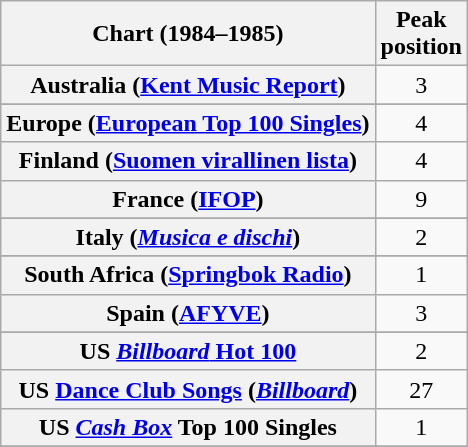<table class="wikitable sortable plainrowheaders" style="text-align:center">
<tr>
<th scope="col">Chart (1984–1985)</th>
<th scope="col">Peak<br>position</th>
</tr>
<tr>
<th scope="row">Australia (<a href='#'>Kent Music Report</a>)</th>
<td>3</td>
</tr>
<tr>
</tr>
<tr>
</tr>
<tr>
</tr>
<tr>
<th scope="row">Europe (<a href='#'>European Top 100 Singles</a>)</th>
<td>4</td>
</tr>
<tr>
<th scope="row">Finland (<a href='#'>Suomen virallinen lista</a>)</th>
<td>4</td>
</tr>
<tr>
<th scope="row">France (<a href='#'>IFOP</a>)</th>
<td>9</td>
</tr>
<tr>
</tr>
<tr>
</tr>
<tr>
<th scope="row">Italy (<em><a href='#'>Musica e dischi</a></em>)</th>
<td>2</td>
</tr>
<tr>
</tr>
<tr>
</tr>
<tr>
</tr>
<tr>
</tr>
<tr>
<th scope="row">South Africa (<a href='#'>Springbok Radio</a>)</th>
<td>1</td>
</tr>
<tr>
<th scope="row">Spain (<a href='#'>AFYVE</a>)</th>
<td>3</td>
</tr>
<tr>
</tr>
<tr>
</tr>
<tr>
</tr>
<tr>
<th scope="row">US <a href='#'><em>Billboard</em> Hot 100</a></th>
<td>2</td>
</tr>
<tr>
<th scope="row">US <a href='#'>Dance Club Songs</a> (<em><a href='#'>Billboard</a></em>)</th>
<td>27</td>
</tr>
<tr>
<th scope="row">US <em><a href='#'>Cash Box</a></em> Top 100 Singles</th>
<td>1</td>
</tr>
<tr>
</tr>
</table>
